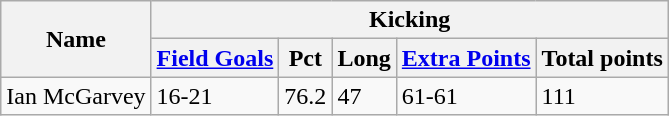<table class="wikitable" style="white-space:nowrap;">
<tr>
<th rowspan="2">Name</th>
<th colspan="8">Kicking</th>
</tr>
<tr>
<th><a href='#'>Field Goals</a></th>
<th>Pct</th>
<th>Long</th>
<th><a href='#'>Extra Points</a></th>
<th>Total points</th>
</tr>
<tr>
<td>Ian McGarvey</td>
<td>16-21</td>
<td>76.2</td>
<td>47</td>
<td>61-61</td>
<td>111</td>
</tr>
</table>
